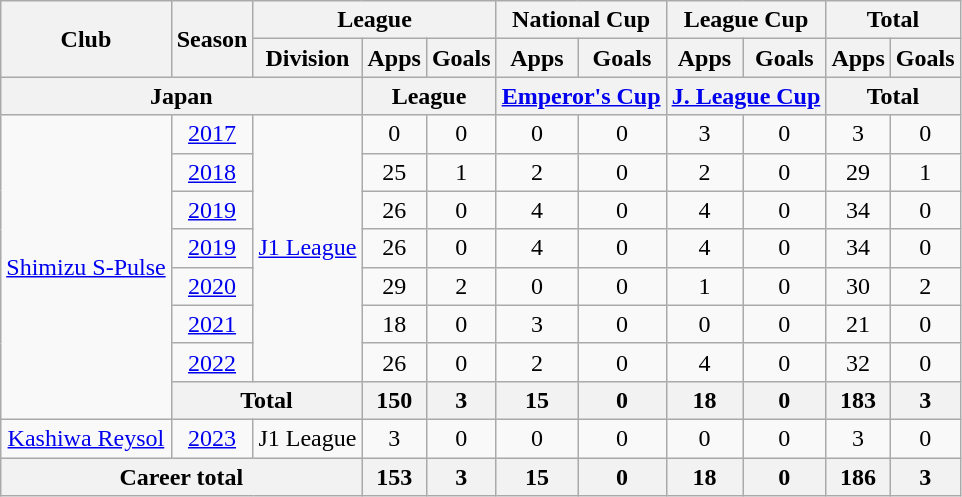<table class="wikitable" style="text-align:center">
<tr>
<th rowspan=2>Club</th>
<th rowspan=2>Season</th>
<th colspan=3>League</th>
<th colspan=2>National Cup</th>
<th colspan=2>League Cup</th>
<th colspan=2>Total</th>
</tr>
<tr>
<th>Division</th>
<th>Apps</th>
<th>Goals</th>
<th>Apps</th>
<th>Goals</th>
<th>Apps</th>
<th>Goals</th>
<th>Apps</th>
<th>Goals</th>
</tr>
<tr>
<th colspan=3>Japan</th>
<th colspan=2>League</th>
<th colspan=2><a href='#'>Emperor's Cup</a></th>
<th colspan=2><a href='#'>J. League Cup</a></th>
<th colspan=2>Total</th>
</tr>
<tr>
<td rowspan="8"><a href='#'>Shimizu S-Pulse</a></td>
<td><a href='#'>2017</a></td>
<td rowspan="7"><a href='#'>J1 League</a></td>
<td>0</td>
<td>0</td>
<td>0</td>
<td>0</td>
<td>3</td>
<td>0</td>
<td>3</td>
<td>0</td>
</tr>
<tr>
<td><a href='#'>2018</a></td>
<td>25</td>
<td>1</td>
<td>2</td>
<td>0</td>
<td>2</td>
<td>0</td>
<td>29</td>
<td>1</td>
</tr>
<tr>
<td><a href='#'>2019</a></td>
<td>26</td>
<td>0</td>
<td>4</td>
<td>0</td>
<td>4</td>
<td>0</td>
<td>34</td>
<td>0</td>
</tr>
<tr>
<td><a href='#'>2019</a></td>
<td>26</td>
<td>0</td>
<td>4</td>
<td>0</td>
<td>4</td>
<td>0</td>
<td>34</td>
<td>0</td>
</tr>
<tr>
<td><a href='#'>2020</a></td>
<td>29</td>
<td>2</td>
<td>0</td>
<td>0</td>
<td>1</td>
<td>0</td>
<td>30</td>
<td>2</td>
</tr>
<tr>
<td><a href='#'>2021</a></td>
<td>18</td>
<td>0</td>
<td>3</td>
<td>0</td>
<td>0</td>
<td>0</td>
<td>21</td>
<td>0</td>
</tr>
<tr>
<td><a href='#'>2022</a></td>
<td>26</td>
<td>0</td>
<td>2</td>
<td>0</td>
<td>4</td>
<td>0</td>
<td>32</td>
<td>0</td>
</tr>
<tr>
<th colspan="2">Total</th>
<th>150</th>
<th>3</th>
<th>15</th>
<th>0</th>
<th>18</th>
<th>0</th>
<th>183</th>
<th>3</th>
</tr>
<tr>
<td><a href='#'>Kashiwa Reysol</a></td>
<td><a href='#'>2023</a></td>
<td>J1 League</td>
<td>3</td>
<td>0</td>
<td>0</td>
<td>0</td>
<td>0</td>
<td>0</td>
<td>3</td>
<td>0</td>
</tr>
<tr>
<th colspan=3>Career total</th>
<th>153</th>
<th>3</th>
<th>15</th>
<th>0</th>
<th>18</th>
<th>0</th>
<th>186</th>
<th>3</th>
</tr>
</table>
